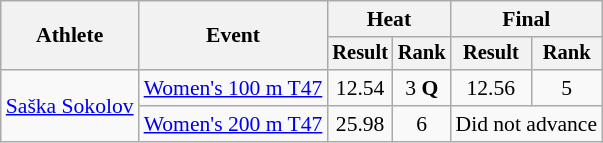<table class="wikitable" style="font-size:90%">
<tr>
<th rowspan="2">Athlete</th>
<th rowspan="2">Event</th>
<th colspan="2">Heat</th>
<th colspan="2">Final</th>
</tr>
<tr style="font-size:95%">
<th>Result</th>
<th>Rank</th>
<th>Result</th>
<th>Rank</th>
</tr>
<tr align=center>
<td align=left rowspan=2><a href='#'>Saška Sokolov</a></td>
<td align=left><a href='#'>Women's 100 m T47</a></td>
<td>12.54</td>
<td>3 <strong>Q</strong></td>
<td>12.56</td>
<td>5</td>
</tr>
<tr align=center>
<td align=left><a href='#'>Women's 200 m T47</a></td>
<td>25.98</td>
<td>6</td>
<td colspan=2>Did not advance</td>
</tr>
</table>
